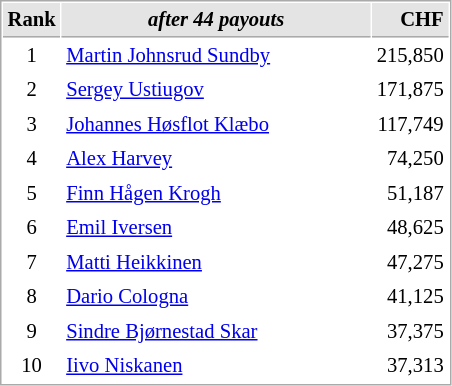<table cellspacing="1" cellpadding="3" style="border:1px solid #AAAAAA;font-size:86%">
<tr style="background-color: #E4E4E4;">
<th style="border-bottom:1px solid #AAAAAA" width=10>Rank</th>
<th style="border-bottom:1px solid #AAAAAA" width=200><em>after 44 payouts</em></th>
<th style="border-bottom:1px solid #AAAAAA" width=20 align=right>CHF</th>
</tr>
<tr>
<td align=center>1</td>
<td> <a href='#'>Martin Johnsrud Sundby</a></td>
<td align=right>215,850</td>
</tr>
<tr>
<td align=center>2</td>
<td> <a href='#'>Sergey Ustiugov</a></td>
<td align=right>171,875</td>
</tr>
<tr>
<td align=center>3</td>
<td> <a href='#'>Johannes Høsflot Klæbo</a></td>
<td align=right>117,749</td>
</tr>
<tr>
<td align=center>4</td>
<td> <a href='#'>Alex Harvey</a></td>
<td align=right>74,250</td>
</tr>
<tr>
<td align=center>5</td>
<td> <a href='#'>Finn Hågen Krogh</a></td>
<td align=right>51,187</td>
</tr>
<tr>
<td align=center>6</td>
<td> <a href='#'>Emil Iversen</a></td>
<td align=right>48,625</td>
</tr>
<tr>
<td align=center>7</td>
<td> <a href='#'>Matti Heikkinen</a></td>
<td align=right>47,275</td>
</tr>
<tr>
<td align=center>8</td>
<td> <a href='#'>Dario Cologna</a></td>
<td align=right>41,125</td>
</tr>
<tr>
<td align=center>9</td>
<td> <a href='#'>Sindre Bjørnestad Skar</a></td>
<td align=right>37,375</td>
</tr>
<tr>
<td align=center>10</td>
<td> <a href='#'>Iivo Niskanen</a></td>
<td align=right>37,313</td>
</tr>
</table>
